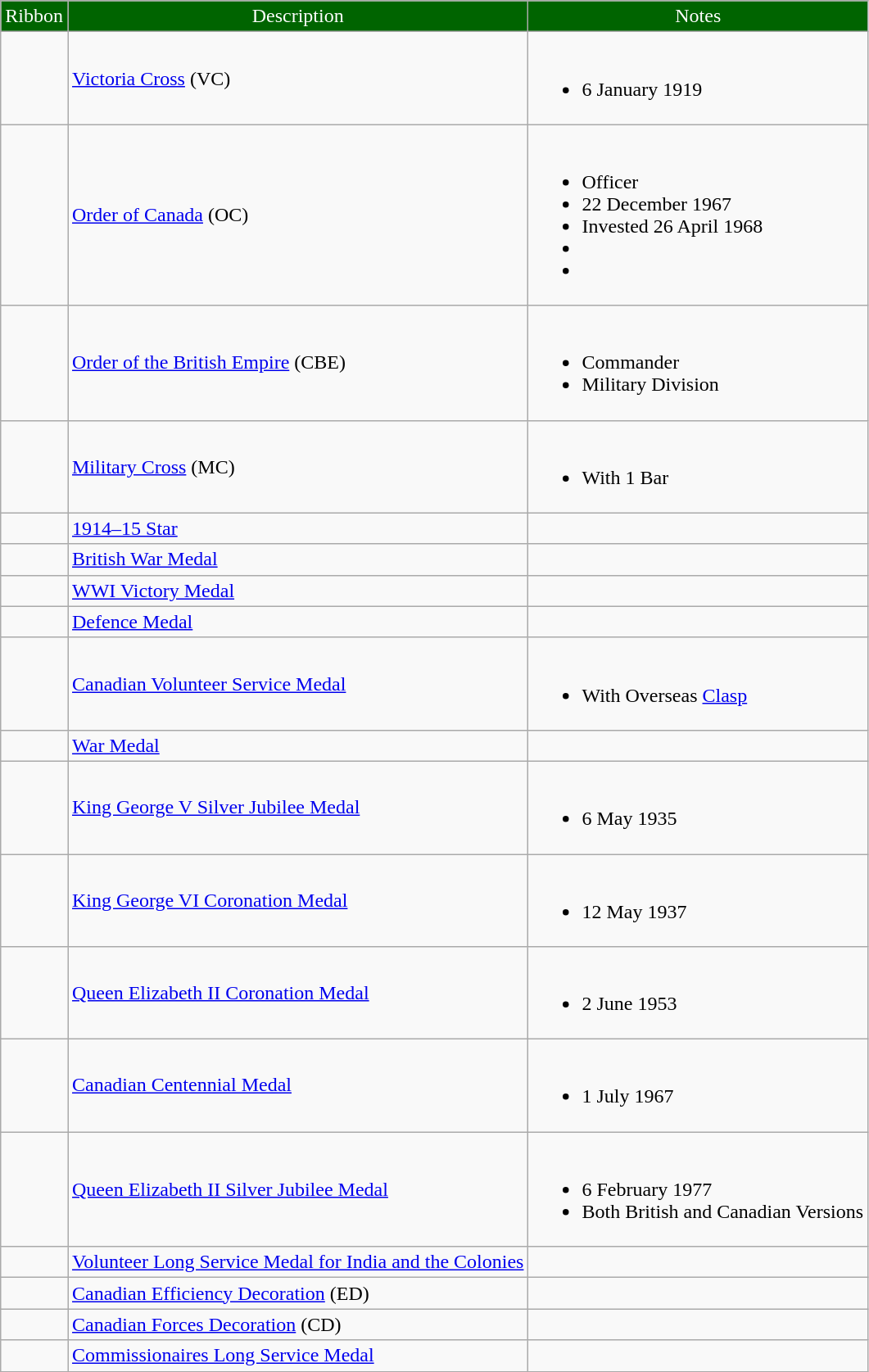<table class="wikitable">
<tr style="background: DarkGreen ;color:White" align="center">
<td>Ribbon</td>
<td>Description</td>
<td>Notes</td>
</tr>
<tr>
<td></td>
<td><a href='#'>Victoria Cross</a> (VC)</td>
<td><br><ul><li>6 January 1919</li></ul></td>
</tr>
<tr>
<td></td>
<td><a href='#'>Order of Canada</a> (OC)</td>
<td><br><ul><li>Officer</li><li>22 December 1967</li><li>Invested 26 April 1968</li><li></li><li></li></ul></td>
</tr>
<tr>
<td></td>
<td><a href='#'>Order of the British Empire</a> (CBE)</td>
<td><br><ul><li>Commander</li><li>Military Division</li></ul></td>
</tr>
<tr>
<td></td>
<td><a href='#'>Military Cross</a> (MC)</td>
<td><br><ul><li>With 1 Bar</li></ul></td>
</tr>
<tr>
<td></td>
<td><a href='#'>1914–15 Star</a></td>
<td></td>
</tr>
<tr>
<td></td>
<td><a href='#'>British War Medal</a></td>
<td></td>
</tr>
<tr>
<td></td>
<td><a href='#'>WWI Victory Medal</a></td>
<td></td>
</tr>
<tr>
<td></td>
<td><a href='#'>Defence Medal</a></td>
<td></td>
</tr>
<tr>
<td></td>
<td><a href='#'>Canadian Volunteer Service Medal</a></td>
<td><br><ul><li>With Overseas <a href='#'>Clasp</a></li></ul></td>
</tr>
<tr>
<td></td>
<td><a href='#'>War Medal</a></td>
<td></td>
</tr>
<tr>
<td></td>
<td><a href='#'>King George V Silver Jubilee Medal</a></td>
<td><br><ul><li>6 May 1935</li></ul></td>
</tr>
<tr>
<td></td>
<td><a href='#'>King George VI Coronation Medal</a></td>
<td><br><ul><li>12 May 1937</li></ul></td>
</tr>
<tr>
<td></td>
<td><a href='#'>Queen Elizabeth II Coronation Medal</a></td>
<td><br><ul><li>2 June 1953</li></ul></td>
</tr>
<tr>
<td></td>
<td><a href='#'>Canadian Centennial Medal</a></td>
<td><br><ul><li>1 July 1967</li></ul></td>
</tr>
<tr>
<td></td>
<td><a href='#'>Queen Elizabeth II Silver Jubilee Medal</a></td>
<td><br><ul><li>6 February 1977</li><li>Both British and Canadian Versions</li></ul></td>
</tr>
<tr>
<td></td>
<td><a href='#'>Volunteer Long Service Medal for India and the Colonies</a></td>
<td></td>
</tr>
<tr>
<td></td>
<td><a href='#'>Canadian Efficiency Decoration</a> (ED)</td>
<td></td>
</tr>
<tr>
<td></td>
<td><a href='#'>Canadian Forces Decoration</a> (CD)</td>
<td></td>
</tr>
<tr>
<td></td>
<td><a href='#'>Commissionaires Long Service Medal</a></td>
<td></td>
</tr>
</table>
